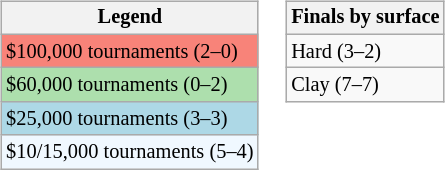<table>
<tr valign=top>
<td><br><table class=wikitable style="font-size:85%;">
<tr>
<th>Legend</th>
</tr>
<tr style="background:#f88379;">
<td>$100,000 tournaments (2–0)</td>
</tr>
<tr style="background:#addfad;">
<td>$60,000 tournaments (0–2)</td>
</tr>
<tr style="background:lightblue;">
<td>$25,000 tournaments (3–3)</td>
</tr>
<tr style="background:#f0f8ff;">
<td>$10/15,000 tournaments (5–4)</td>
</tr>
</table>
</td>
<td><br><table class=wikitable style="font-size:85%;">
<tr>
<th>Finals by surface</th>
</tr>
<tr>
<td>Hard (3–2)</td>
</tr>
<tr>
<td>Clay (7–7)</td>
</tr>
</table>
</td>
</tr>
</table>
